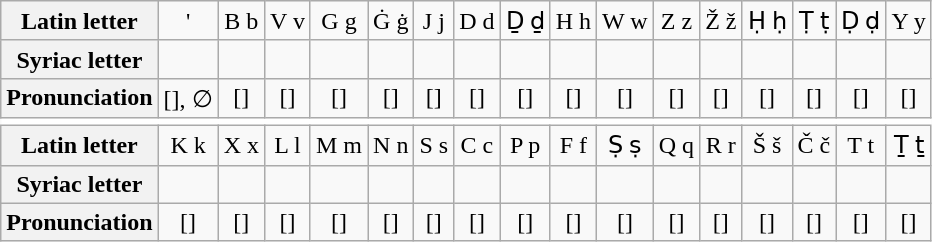<table class="wikitable"  style="text-align:center">
<tr>
<th scope="row">Latin letter</th>
<td>'</td>
<td>B b</td>
<td>V v</td>
<td>G g</td>
<td>Ġ ġ</td>
<td>J j</td>
<td>D d</td>
<td>Ḏ ḏ</td>
<td>H h</td>
<td>W w</td>
<td>Z z</td>
<td>Ž ž</td>
<td>Ḥ ḥ</td>
<td>Ṭ ṭ</td>
<td>Ḍ ḍ</td>
<td>Y y</td>
</tr>
<tr>
<th scope="row">Syriac letter</th>
<td style="font-size:150%"></td>
<td style="font-size:150%"></td>
<td style="font-size:150%"></td>
<td style="font-size:150%"></td>
<td style="font-size:150%"></td>
<td style="font-size:150%"></td>
<td style="font-size:150%"></td>
<td style="font-size:150%"></td>
<td style="font-size:150%"></td>
<td style="font-size:150%"></td>
<td style="font-size:150%"></td>
<td style="font-size:150%"></td>
<td style="font-size:150%"></td>
<td style="font-size:150%"></td>
<td style="font-size:150%"></td>
<td style="font-size:150%"></td>
</tr>
<tr>
<th scope="row">Pronunciation</th>
<td>[], ∅</td>
<td>[]</td>
<td>[]</td>
<td>[]</td>
<td>[]</td>
<td>[]</td>
<td>[]</td>
<td>[]</td>
<td>[]</td>
<td>[]</td>
<td>[]</td>
<td>[]</td>
<td>[]</td>
<td>[]</td>
<td>[]</td>
<td>[]</td>
</tr>
<tr>
<td colspan="17" style="background:#FFF;border-left:hidden;border-right:hidden;padding:2px"></td>
</tr>
<tr>
<th scope="row">Latin letter</th>
<td>K k</td>
<td>X x</td>
<td>L l</td>
<td>M m</td>
<td>N n</td>
<td>S s</td>
<td>C c</td>
<td>P p</td>
<td>F f</td>
<td>Ṣ ṣ</td>
<td>Q q</td>
<td>R r</td>
<td>Š š</td>
<td>Č č</td>
<td>T t</td>
<td>Ṯ ṯ</td>
</tr>
<tr>
<th scope="row">Syriac letter</th>
<td style="font-size:150%"></td>
<td style="font-size:150%"></td>
<td style="font-size:150%"></td>
<td style="font-size:150%"></td>
<td style="font-size:150%"></td>
<td style="font-size:150%"></td>
<td style="font-size:150%"></td>
<td style="font-size:150%"></td>
<td style="font-size:150%"></td>
<td style="font-size:150%"></td>
<td style="font-size:150%"></td>
<td style="font-size:150%"></td>
<td style="font-size:150%"></td>
<td style="font-size:150%"></td>
<td style="font-size:150%"></td>
<td style="font-size:150%"></td>
</tr>
<tr>
<th scope="row">Pronunciation</th>
<td>[]</td>
<td>[]</td>
<td>[]</td>
<td>[]</td>
<td>[]</td>
<td>[]</td>
<td>[]</td>
<td>[]</td>
<td>[]</td>
<td>[]</td>
<td>[]</td>
<td>[]</td>
<td>[]</td>
<td>[]</td>
<td>[]</td>
<td>[]</td>
</tr>
</table>
